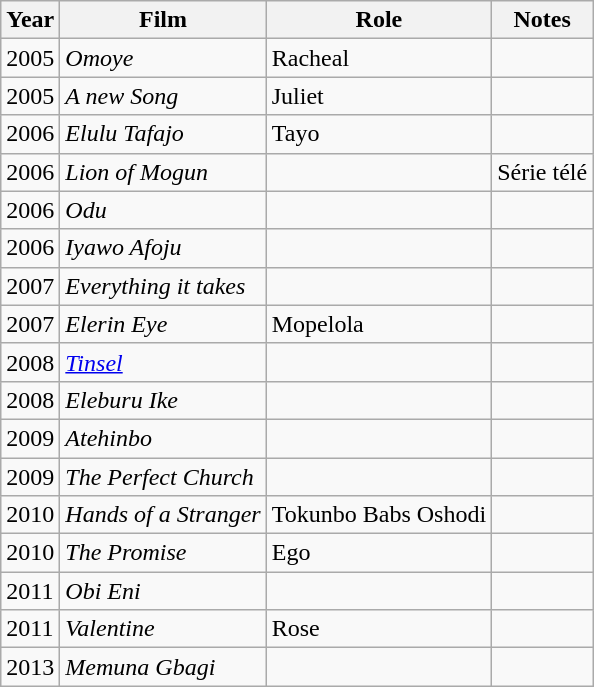<table class="wikitable sortable">
<tr>
<th>Year</th>
<th>Film</th>
<th>Role</th>
<th>Notes</th>
</tr>
<tr>
<td>2005</td>
<td><em>Omoye</em></td>
<td>Racheal</td>
<td></td>
</tr>
<tr>
<td>2005</td>
<td><em>A new Song</em></td>
<td>Juliet</td>
<td></td>
</tr>
<tr>
<td>2006</td>
<td><em>Elulu Tafajo</em></td>
<td>Tayo</td>
<td></td>
</tr>
<tr>
<td>2006</td>
<td><em>Lion of Mogun</em></td>
<td></td>
<td>Série télé</td>
</tr>
<tr>
<td>2006</td>
<td><em>Odu</em></td>
<td></td>
<td></td>
</tr>
<tr>
<td>2006</td>
<td><em>Iyawo Afoju</em></td>
<td></td>
<td></td>
</tr>
<tr>
<td>2007</td>
<td><em>Everything it takes</em></td>
<td></td>
<td></td>
</tr>
<tr>
<td>2007</td>
<td><em>Elerin Eye</em></td>
<td>Mopelola</td>
<td></td>
</tr>
<tr>
<td>2008</td>
<td><em><a href='#'>Tinsel</a></em></td>
<td></td>
<td></td>
</tr>
<tr>
<td>2008</td>
<td><em>Eleburu Ike</em></td>
<td></td>
<td></td>
</tr>
<tr>
<td>2009</td>
<td><em>Atehinbo</em></td>
<td></td>
<td></td>
</tr>
<tr>
<td>2009</td>
<td><em>The Perfect Church</em></td>
<td></td>
<td></td>
</tr>
<tr>
<td>2010</td>
<td><em>Hands of a Stranger</em></td>
<td>Tokunbo Babs Oshodi</td>
<td></td>
</tr>
<tr>
<td>2010</td>
<td><em>The Promise</em></td>
<td>Ego</td>
<td></td>
</tr>
<tr>
<td>2011</td>
<td><em>Obi Eni</em></td>
<td></td>
<td></td>
</tr>
<tr>
<td>2011</td>
<td><em>Valentine</em></td>
<td>Rose</td>
<td></td>
</tr>
<tr>
<td>2013</td>
<td><em>Memuna Gbagi</em></td>
<td></td>
<td></td>
</tr>
</table>
